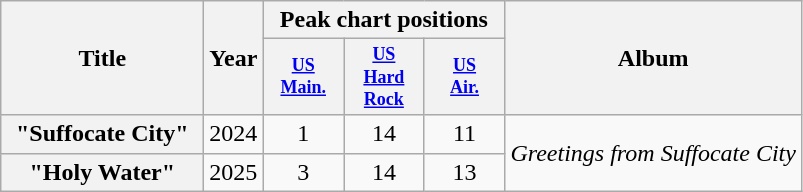<table class="wikitable plainrowheaders" style="text-align:center;">
<tr>
<th scope="col" rowspan="2" style="width:8em;">Title</th>
<th scope="col" rowspan="2">Year</th>
<th scope="col" colspan="3">Peak chart positions</th>
<th scope="col" rowspan="2">Album</th>
</tr>
<tr>
<th style="width:4em;font-size:75%"><a href='#'>US<br>Main.</a><br></th>
<th style="width:4em;font-size:75%"><a href='#'>US<br>Hard Rock</a><br></th>
<th style="width:4em;font-size:75%"><a href='#'>US<br>Air.</a></th>
</tr>
<tr>
<th scope="row">"Suffocate City" </th>
<td>2024</td>
<td>1</td>
<td>14</td>
<td>11</td>
<td rowspan="2"><em>Greetings from Suffocate City</em></td>
</tr>
<tr>
<th scope="row">"Holy Water" </th>
<td>2025</td>
<td>3</td>
<td>14</td>
<td>13</td>
</tr>
</table>
